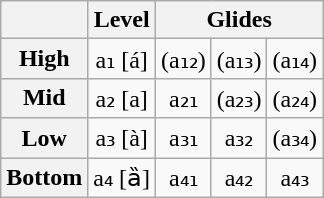<table class="wikitable" style="text-align:center">
<tr>
<th> </th>
<th>Level</th>
<th colspan="3">Glides</th>
</tr>
<tr>
<th>High</th>
<td>a₁ [á]</td>
<td>(a₁₂)</td>
<td>(a₁₃)</td>
<td>(a₁₄)</td>
</tr>
<tr>
<th>Mid</th>
<td>a₂ [a]</td>
<td>a₂₁</td>
<td>(a₂₃)</td>
<td>(a₂₄)</td>
</tr>
<tr>
<th>Low</th>
<td>a₃ [à]</td>
<td>a₃₁</td>
<td>a₃₂</td>
<td>(a₃₄)</td>
</tr>
<tr>
<th>Bottom</th>
<td>a₄ [ȁ]</td>
<td>a₄₁</td>
<td>a₄₂</td>
<td>a₄₃</td>
</tr>
</table>
